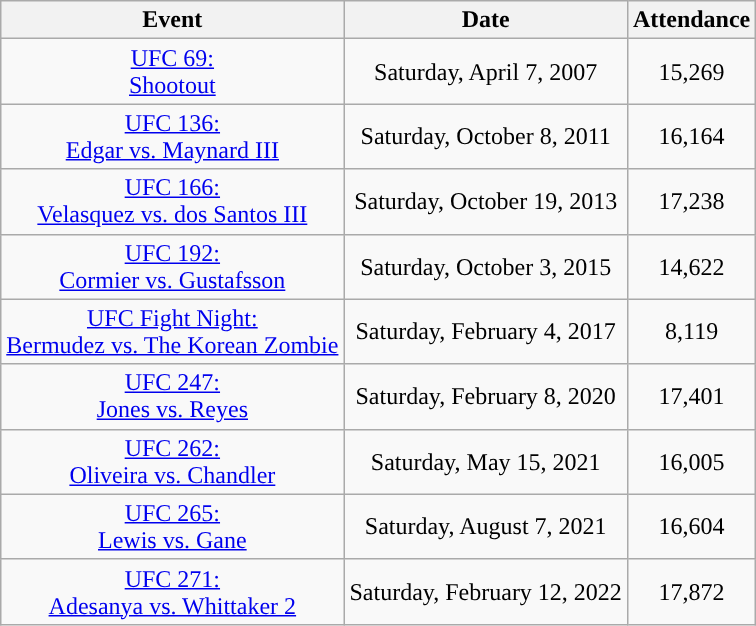<table class="wikitable" style="text-align:center">
<tr>
<th>Event</th>
<th>Date</th>
<th>Attendance</th>
</tr>
<tr>
<td><a href='#'>UFC 69:<br>Shootout</a></td>
<td>Saturday, April 7, 2007</td>
<td>15,269</td>
</tr>
<tr>
<td><a href='#'>UFC 136:<br>Edgar vs. Maynard III</a></td>
<td>Saturday, October 8, 2011</td>
<td>16,164</td>
</tr>
<tr>
<td><a href='#'>UFC 166:<br>Velasquez vs. dos Santos III</a></td>
<td>Saturday, October 19, 2013</td>
<td>17,238</td>
</tr>
<tr>
<td><a href='#'>UFC 192:<br>Cormier vs. Gustafsson</a></td>
<td>Saturday, October 3, 2015</td>
<td>14,622</td>
</tr>
<tr>
<td><a href='#'>UFC Fight Night:<br>Bermudez vs. The Korean Zombie</a></td>
<td>Saturday, February 4, 2017</td>
<td>8,119</td>
</tr>
<tr>
<td><a href='#'>UFC 247:<br>Jones vs. Reyes</a></td>
<td>Saturday, February 8, 2020</td>
<td>17,401</td>
</tr>
<tr>
<td><a href='#'>UFC 262:<br>Oliveira vs. Chandler</a></td>
<td>Saturday, May 15, 2021</td>
<td>16,005</td>
</tr>
<tr>
<td><a href='#'>UFC 265:<br>Lewis vs. Gane</a></td>
<td>Saturday, August 7, 2021</td>
<td>16,604</td>
</tr>
<tr>
<td><a href='#'>UFC 271:<br>Adesanya vs. Whittaker 2</a></td>
<td>Saturday, February 12, 2022</td>
<td>17,872</td>
</tr>
</table>
